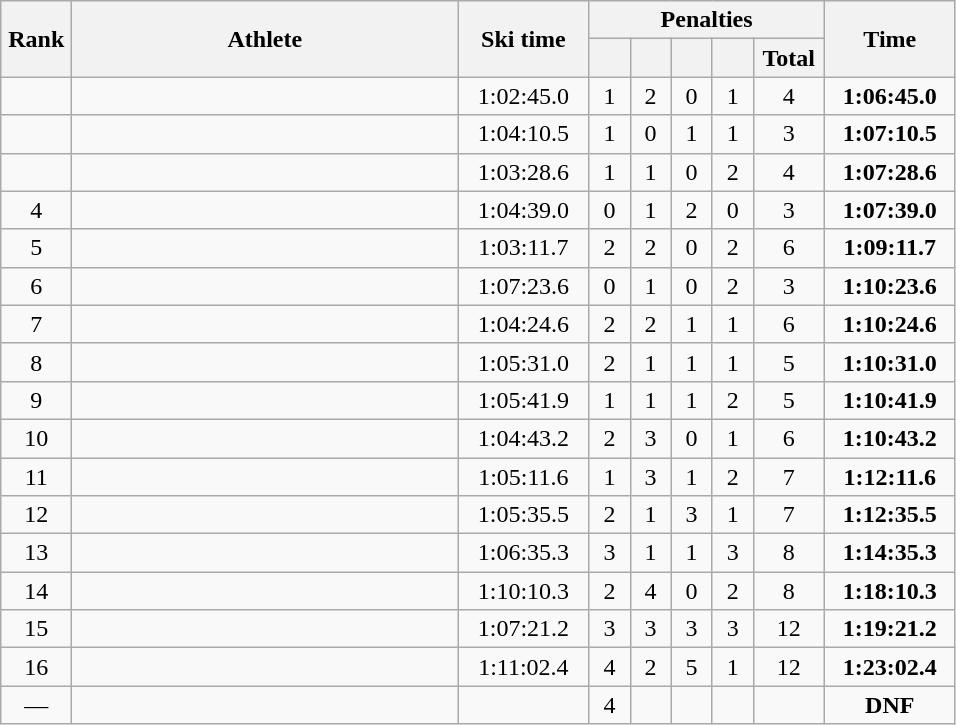<table class=wikitable style="text-align:center">
<tr>
<th rowspan=2 width=40>Rank</th>
<th rowspan=2 width=250>Athlete</th>
<th rowspan=2 width=80>Ski time</th>
<th colspan=5>Penalties</th>
<th rowspan=2 width=80>Time</th>
</tr>
<tr>
<th width=20></th>
<th width=20></th>
<th width=20></th>
<th width=20></th>
<th width=40>Total</th>
</tr>
<tr>
<td></td>
<td align=left></td>
<td>1:02:45.0</td>
<td>1</td>
<td>2</td>
<td>0</td>
<td>1</td>
<td>4</td>
<td><strong>1:06:45.0</strong></td>
</tr>
<tr>
<td></td>
<td align=left></td>
<td>1:04:10.5</td>
<td>1</td>
<td>0</td>
<td>1</td>
<td>1</td>
<td>3</td>
<td><strong>1:07:10.5</strong></td>
</tr>
<tr>
<td></td>
<td align=left></td>
<td>1:03:28.6</td>
<td>1</td>
<td>1</td>
<td>0</td>
<td>2</td>
<td>4</td>
<td><strong>1:07:28.6</strong></td>
</tr>
<tr>
<td>4</td>
<td align=left></td>
<td>1:04:39.0</td>
<td>0</td>
<td>1</td>
<td>2</td>
<td>0</td>
<td>3</td>
<td><strong>1:07:39.0</strong></td>
</tr>
<tr>
<td>5</td>
<td align=left></td>
<td>1:03:11.7</td>
<td>2</td>
<td>2</td>
<td>0</td>
<td>2</td>
<td>6</td>
<td><strong>1:09:11.7</strong></td>
</tr>
<tr>
<td>6</td>
<td align=left></td>
<td>1:07:23.6</td>
<td>0</td>
<td>1</td>
<td>0</td>
<td>2</td>
<td>3</td>
<td><strong>1:10:23.6</strong></td>
</tr>
<tr>
<td>7</td>
<td align=left></td>
<td>1:04:24.6</td>
<td>2</td>
<td>2</td>
<td>1</td>
<td>1</td>
<td>6</td>
<td><strong>1:10:24.6</strong></td>
</tr>
<tr>
<td>8</td>
<td align=left></td>
<td>1:05:31.0</td>
<td>2</td>
<td>1</td>
<td>1</td>
<td>1</td>
<td>5</td>
<td><strong>1:10:31.0</strong></td>
</tr>
<tr>
<td>9</td>
<td align=left></td>
<td>1:05:41.9</td>
<td>1</td>
<td>1</td>
<td>1</td>
<td>2</td>
<td>5</td>
<td><strong>1:10:41.9</strong></td>
</tr>
<tr>
<td>10</td>
<td align=left></td>
<td>1:04:43.2</td>
<td>2</td>
<td>3</td>
<td>0</td>
<td>1</td>
<td>6</td>
<td><strong>1:10:43.2</strong></td>
</tr>
<tr>
<td>11</td>
<td align=left></td>
<td>1:05:11.6</td>
<td>1</td>
<td>3</td>
<td>1</td>
<td>2</td>
<td>7</td>
<td><strong>1:12:11.6</strong></td>
</tr>
<tr>
<td>12</td>
<td align=left></td>
<td>1:05:35.5</td>
<td>2</td>
<td>1</td>
<td>3</td>
<td>1</td>
<td>7</td>
<td><strong>1:12:35.5</strong></td>
</tr>
<tr>
<td>13</td>
<td align=left></td>
<td>1:06:35.3</td>
<td>3</td>
<td>1</td>
<td>1</td>
<td>3</td>
<td>8</td>
<td><strong>1:14:35.3</strong></td>
</tr>
<tr>
<td>14</td>
<td align=left></td>
<td>1:10:10.3</td>
<td>2</td>
<td>4</td>
<td>0</td>
<td>2</td>
<td>8</td>
<td><strong>1:18:10.3</strong></td>
</tr>
<tr>
<td>15</td>
<td align=left></td>
<td>1:07:21.2</td>
<td>3</td>
<td>3</td>
<td>3</td>
<td>3</td>
<td>12</td>
<td><strong>1:19:21.2</strong></td>
</tr>
<tr>
<td>16</td>
<td align=left></td>
<td>1:11:02.4</td>
<td>4</td>
<td>2</td>
<td>5</td>
<td>1</td>
<td>12</td>
<td><strong>1:23:02.4</strong></td>
</tr>
<tr>
<td>—</td>
<td align=left></td>
<td></td>
<td>4</td>
<td></td>
<td></td>
<td></td>
<td></td>
<td><strong>DNF</strong></td>
</tr>
</table>
